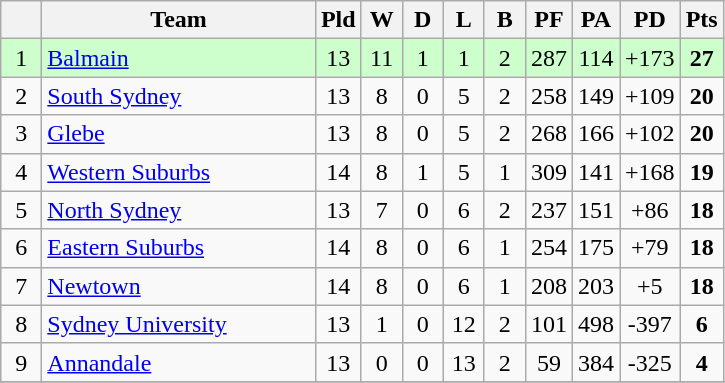<table class="wikitable" style="text-align:center;">
<tr>
<th width=20 abbr="Position×"></th>
<th width=175>Team</th>
<th width=20 abbr="Played">Pld</th>
<th width=20 abbr="Won">W</th>
<th width=20 abbr="Drawn">D</th>
<th width=20 abbr="Lost">L</th>
<th width=20 abbr="Bye">B</th>
<th width=20 abbr="Points for">PF</th>
<th width=20 abbr="Points against">PA</th>
<th width=20 abbr="Points difference">PD</th>
<th width=20 abbr="Points">Pts</th>
</tr>
<tr style="background: #ccffcc;">
<td>1</td>
<td style="text-align:left;"> <a href='#'>Balmain</a></td>
<td>13</td>
<td>11</td>
<td>1</td>
<td>1</td>
<td>2</td>
<td>287</td>
<td>114</td>
<td>+173</td>
<td><strong>27</strong></td>
</tr>
<tr>
<td>2</td>
<td style="text-align:left;"> <a href='#'>South Sydney</a></td>
<td>13</td>
<td>8</td>
<td>0</td>
<td>5</td>
<td>2</td>
<td>258</td>
<td>149</td>
<td>+109</td>
<td><strong>20</strong></td>
</tr>
<tr>
<td>3</td>
<td style="text-align:left;"> <a href='#'>Glebe</a></td>
<td>13</td>
<td>8</td>
<td>0</td>
<td>5</td>
<td>2</td>
<td>268</td>
<td>166</td>
<td>+102</td>
<td><strong>20</strong></td>
</tr>
<tr>
<td>4</td>
<td style="text-align:left;"> <a href='#'>Western Suburbs</a></td>
<td>14</td>
<td>8</td>
<td>1</td>
<td>5</td>
<td>1</td>
<td>309</td>
<td>141</td>
<td>+168</td>
<td><strong>19</strong></td>
</tr>
<tr>
<td>5</td>
<td style="text-align:left;"> <a href='#'>North Sydney</a></td>
<td>13</td>
<td>7</td>
<td>0</td>
<td>6</td>
<td>2</td>
<td>237</td>
<td>151</td>
<td>+86</td>
<td><strong>18</strong></td>
</tr>
<tr>
<td>6</td>
<td style="text-align:left;"> <a href='#'>Eastern Suburbs</a></td>
<td>14</td>
<td>8</td>
<td>0</td>
<td>6</td>
<td>1</td>
<td>254</td>
<td>175</td>
<td>+79</td>
<td><strong>18</strong></td>
</tr>
<tr>
<td>7</td>
<td style="text-align:left;"> <a href='#'>Newtown</a></td>
<td>14</td>
<td>8</td>
<td>0</td>
<td>6</td>
<td>1</td>
<td>208</td>
<td>203</td>
<td>+5</td>
<td><strong>18</strong></td>
</tr>
<tr>
<td>8</td>
<td style="text-align:left;"> <a href='#'>Sydney University</a></td>
<td>13</td>
<td>1</td>
<td>0</td>
<td>12</td>
<td>2</td>
<td>101</td>
<td>498</td>
<td>-397</td>
<td><strong>6</strong></td>
</tr>
<tr>
<td>9</td>
<td style="text-align:left;"> <a href='#'>Annandale</a></td>
<td>13</td>
<td>0</td>
<td>0</td>
<td>13</td>
<td>2</td>
<td>59</td>
<td>384</td>
<td>-325</td>
<td><strong>4</strong></td>
</tr>
<tr>
</tr>
</table>
